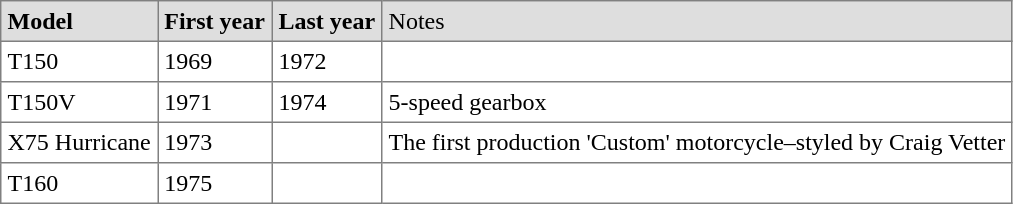<table class="sortable to ccolours" border="1" cellpadding="4" style="border-collapse:collapse">
<tr style="background:#dedede;">
<td><strong>Model</strong></td>
<td><strong>First year</strong></td>
<td><strong>Last year</strong></td>
<td>Notes</td>
</tr>
<tr>
<td>T150</td>
<td>1969</td>
<td>1972</td>
<td></td>
</tr>
<tr>
<td>T150V</td>
<td>1971</td>
<td>1974</td>
<td>5-speed gearbox</td>
</tr>
<tr>
<td>X75 Hurricane</td>
<td>1973</td>
<td></td>
<td>The first production 'Custom' motorcycle–styled by Craig Vetter</td>
</tr>
<tr>
<td>T160</td>
<td>1975</td>
<td></td>
<td></td>
</tr>
</table>
